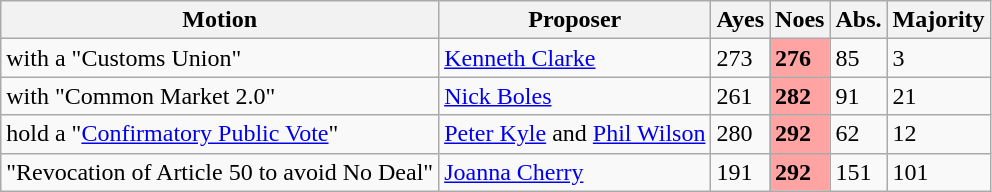<table class="wikitable">
<tr>
<th>Motion</th>
<th>Proposer</th>
<th>Ayes</th>
<th>Noes</th>
<th>Abs.</th>
<th>Majority</th>
</tr>
<tr>
<td>with a "Customs Union"</td>
<td><a href='#'>Kenneth Clarke</a></td>
<td>273</td>
<td style="background:#FFA3A3;"><strong>276</strong></td>
<td>85</td>
<td>3</td>
</tr>
<tr>
<td>with "Common Market 2.0"</td>
<td><a href='#'>Nick Boles</a></td>
<td>261</td>
<td style="background:#FFA3A3;"><strong>282</strong></td>
<td>91</td>
<td>21</td>
</tr>
<tr>
<td>hold a "<a href='#'>Confirmatory Public Vote</a>"</td>
<td><a href='#'>Peter Kyle</a> and <a href='#'>Phil Wilson</a></td>
<td>280</td>
<td style="background:#FFA3A3;"><strong>292</strong></td>
<td>62</td>
<td>12</td>
</tr>
<tr>
<td>"Revocation of Article 50 to avoid No Deal"</td>
<td><a href='#'>Joanna Cherry</a></td>
<td>191</td>
<td style="background:#FFA3A3;"><strong>292</strong></td>
<td>151</td>
<td>101</td>
</tr>
</table>
